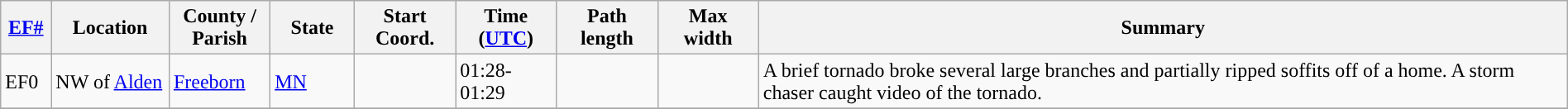<table class="wikitable sortable" style="width:100%;">
<tr>
<th scope="col"  style="width:3%; text-align:center;"><a href='#'>EF#</a></th>
<th scope="col"  style="width:7%; text-align:center;" class="unsortable">Location</th>
<th scope="col"  style="width:6%; text-align:center;" class="unsortable">County / Parish</th>
<th scope="col"  style="width:5%; text-align:center;">State</th>
<th scope="col"  style="width:6%; text-align:center;">Start Coord.</th>
<th scope="col"  style="width:6%; text-align:center;">Time (<a href='#'>UTC</a>)</th>
<th scope="col"  style="width:6%; text-align:center;">Path length</th>
<th scope="col"  style="width:6%; text-align:center;">Max width</th>
<th scope="col" class="unsortable" style="width:48%; text-align:center;">Summary</th>
</tr>
<tr>
<td>EF0</td>
<td>NW of <a href='#'>Alden</a></td>
<td><a href='#'>Freeborn</a></td>
<td><a href='#'>MN</a></td>
<td></td>
<td>01:28-01:29</td>
<td></td>
<td></td>
<td>A brief tornado broke several large branches and partially ripped soffits off of a home. A storm chaser caught video of the tornado.</td>
</tr>
<tr>
</tr>
</table>
